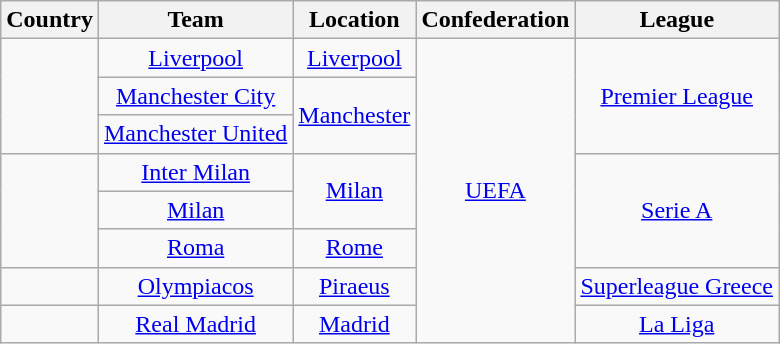<table class="wikitable sortable" style="text-align:center">
<tr>
<th>Country</th>
<th>Team</th>
<th>Location</th>
<th>Confederation</th>
<th>League</th>
</tr>
<tr>
<td rowspan="3"></td>
<td><a href='#'>Liverpool</a></td>
<td><a href='#'>Liverpool</a></td>
<td rowspan="8"><a href='#'>UEFA</a></td>
<td rowspan="3"><a href='#'>Premier League</a></td>
</tr>
<tr>
<td><a href='#'>Manchester City</a></td>
<td rowspan="2"><a href='#'>Manchester</a></td>
</tr>
<tr>
<td><a href='#'>Manchester United</a></td>
</tr>
<tr>
<td rowspan="3"></td>
<td><a href='#'>Inter Milan</a></td>
<td rowspan="2"><a href='#'>Milan</a></td>
<td rowspan="3"><a href='#'>Serie A</a></td>
</tr>
<tr>
<td><a href='#'>Milan</a></td>
</tr>
<tr>
<td><a href='#'>Roma</a></td>
<td><a href='#'>Rome</a></td>
</tr>
<tr>
<td></td>
<td><a href='#'>Olympiacos</a></td>
<td><a href='#'>Piraeus</a></td>
<td><a href='#'>Superleague Greece</a></td>
</tr>
<tr>
<td></td>
<td><a href='#'>Real Madrid</a></td>
<td><a href='#'>Madrid</a></td>
<td><a href='#'>La Liga</a></td>
</tr>
</table>
